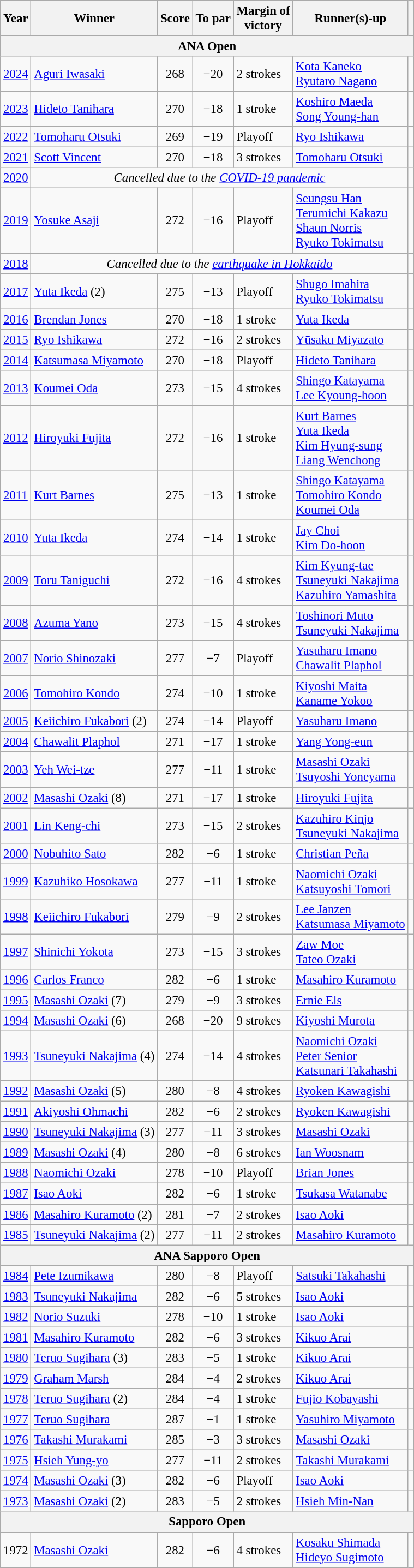<table class=wikitable style="font-size:95%">
<tr>
<th>Year</th>
<th>Winner</th>
<th>Score</th>
<th>To par</th>
<th>Margin of<br>victory</th>
<th>Runner(s)-up</th>
<th></th>
</tr>
<tr>
<th colspan=7>ANA Open</th>
</tr>
<tr>
<td><a href='#'>2024</a></td>
<td> <a href='#'>Aguri Iwasaki</a></td>
<td align=center>268</td>
<td align=center>−20</td>
<td>2 strokes</td>
<td> <a href='#'>Kota Kaneko</a><br> <a href='#'>Ryutaro Nagano</a></td>
<td></td>
</tr>
<tr>
<td><a href='#'>2023</a></td>
<td> <a href='#'>Hideto Tanihara</a></td>
<td align=center>270</td>
<td align=center>−18</td>
<td>1 stroke</td>
<td> <a href='#'>Koshiro Maeda</a><br> <a href='#'>Song Young-han</a></td>
<td></td>
</tr>
<tr>
<td><a href='#'>2022</a></td>
<td> <a href='#'>Tomoharu Otsuki</a></td>
<td align=center>269</td>
<td align=center>−19</td>
<td>Playoff</td>
<td> <a href='#'>Ryo Ishikawa</a></td>
<td></td>
</tr>
<tr>
<td><a href='#'>2021</a></td>
<td> <a href='#'>Scott Vincent</a></td>
<td align=center>270</td>
<td align=center>−18</td>
<td>3 strokes</td>
<td> <a href='#'>Tomoharu Otsuki</a></td>
<td></td>
</tr>
<tr>
<td><a href='#'>2020</a></td>
<td colspan=5 align=center><em>Cancelled due to the <a href='#'>COVID-19 pandemic</a></em></td>
<td></td>
</tr>
<tr>
<td><a href='#'>2019</a></td>
<td> <a href='#'>Yosuke Asaji</a></td>
<td align=center>272</td>
<td align=center>−16</td>
<td>Playoff</td>
<td> <a href='#'>Seungsu Han</a><br> <a href='#'>Terumichi Kakazu</a><br> <a href='#'>Shaun Norris</a><br> <a href='#'>Ryuko Tokimatsu</a></td>
<td></td>
</tr>
<tr>
<td><a href='#'>2018</a></td>
<td colspan=5 align=center><em>Cancelled due to the <a href='#'>earthquake in Hokkaido</a></em></td>
<td></td>
</tr>
<tr>
<td><a href='#'>2017</a></td>
<td> <a href='#'>Yuta Ikeda</a> (2)</td>
<td align=center>275</td>
<td align=center>−13</td>
<td>Playoff</td>
<td> <a href='#'>Shugo Imahira</a><br> <a href='#'>Ryuko Tokimatsu</a></td>
<td></td>
</tr>
<tr>
<td><a href='#'>2016</a></td>
<td> <a href='#'>Brendan Jones</a></td>
<td align=center>270</td>
<td align=center>−18</td>
<td>1 stroke</td>
<td> <a href='#'>Yuta Ikeda</a></td>
<td></td>
</tr>
<tr>
<td><a href='#'>2015</a></td>
<td> <a href='#'>Ryo Ishikawa</a></td>
<td align=center>272</td>
<td align=center>−16</td>
<td>2 strokes</td>
<td> <a href='#'>Yūsaku Miyazato</a></td>
<td></td>
</tr>
<tr>
<td><a href='#'>2014</a></td>
<td> <a href='#'>Katsumasa Miyamoto</a></td>
<td align=center>270</td>
<td align=center>−18</td>
<td>Playoff</td>
<td> <a href='#'>Hideto Tanihara</a></td>
<td></td>
</tr>
<tr>
<td><a href='#'>2013</a></td>
<td> <a href='#'>Koumei Oda</a></td>
<td align=center>273</td>
<td align=center>−15</td>
<td>4 strokes</td>
<td> <a href='#'>Shingo Katayama</a><br> <a href='#'>Lee Kyoung-hoon</a></td>
<td></td>
</tr>
<tr>
<td><a href='#'>2012</a></td>
<td> <a href='#'>Hiroyuki Fujita</a></td>
<td align=center>272</td>
<td align=center>−16</td>
<td>1 stroke</td>
<td> <a href='#'>Kurt Barnes</a><br> <a href='#'>Yuta Ikeda</a><br> <a href='#'>Kim Hyung-sung</a><br> <a href='#'>Liang Wenchong</a></td>
<td></td>
</tr>
<tr>
<td><a href='#'>2011</a></td>
<td> <a href='#'>Kurt Barnes</a></td>
<td align=center>275</td>
<td align=center>−13</td>
<td>1 stroke</td>
<td> <a href='#'>Shingo Katayama</a><br> <a href='#'>Tomohiro Kondo</a><br> <a href='#'>Koumei Oda</a></td>
<td></td>
</tr>
<tr>
<td><a href='#'>2010</a></td>
<td> <a href='#'>Yuta Ikeda</a></td>
<td align=center>274</td>
<td align=center>−14</td>
<td>1 stroke</td>
<td> <a href='#'>Jay Choi</a><br> <a href='#'>Kim Do-hoon</a></td>
<td></td>
</tr>
<tr>
<td><a href='#'>2009</a></td>
<td> <a href='#'>Toru Taniguchi</a></td>
<td align=center>272</td>
<td align=center>−16</td>
<td>4 strokes</td>
<td> <a href='#'>Kim Kyung-tae</a><br> <a href='#'>Tsuneyuki Nakajima</a><br> <a href='#'>Kazuhiro Yamashita</a></td>
<td></td>
</tr>
<tr>
<td><a href='#'>2008</a></td>
<td> <a href='#'>Azuma Yano</a></td>
<td align=center>273</td>
<td align=center>−15</td>
<td>4 strokes</td>
<td> <a href='#'>Toshinori Muto</a><br> <a href='#'>Tsuneyuki Nakajima</a></td>
<td></td>
</tr>
<tr>
<td><a href='#'>2007</a></td>
<td> <a href='#'>Norio Shinozaki</a></td>
<td align=center>277</td>
<td align=center>−7</td>
<td>Playoff</td>
<td> <a href='#'>Yasuharu Imano</a><br> <a href='#'>Chawalit Plaphol</a></td>
<td></td>
</tr>
<tr>
<td><a href='#'>2006</a></td>
<td> <a href='#'>Tomohiro Kondo</a></td>
<td align=center>274</td>
<td align=center>−10</td>
<td>1 stroke</td>
<td> <a href='#'>Kiyoshi Maita</a><br> <a href='#'>Kaname Yokoo</a></td>
<td></td>
</tr>
<tr>
<td><a href='#'>2005</a></td>
<td> <a href='#'>Keiichiro Fukabori</a> (2)</td>
<td align=center>274</td>
<td align=center>−14</td>
<td>Playoff</td>
<td> <a href='#'>Yasuharu Imano</a></td>
<td></td>
</tr>
<tr>
<td><a href='#'>2004</a></td>
<td> <a href='#'>Chawalit Plaphol</a></td>
<td align=center>271</td>
<td align=center>−17</td>
<td>1 stroke</td>
<td> <a href='#'>Yang Yong-eun</a></td>
<td></td>
</tr>
<tr>
<td><a href='#'>2003</a></td>
<td> <a href='#'>Yeh Wei-tze</a></td>
<td align=center>277</td>
<td align=center>−11</td>
<td>1 stroke</td>
<td> <a href='#'>Masashi Ozaki</a><br> <a href='#'>Tsuyoshi Yoneyama</a></td>
<td></td>
</tr>
<tr>
<td><a href='#'>2002</a></td>
<td> <a href='#'>Masashi Ozaki</a> (8)</td>
<td align=center>271</td>
<td align=center>−17</td>
<td>1 stroke</td>
<td> <a href='#'>Hiroyuki Fujita</a></td>
<td></td>
</tr>
<tr>
<td><a href='#'>2001</a></td>
<td> <a href='#'>Lin Keng-chi</a></td>
<td align=center>273</td>
<td align=center>−15</td>
<td>2 strokes</td>
<td> <a href='#'>Kazuhiro Kinjo</a><br> <a href='#'>Tsuneyuki Nakajima</a></td>
<td></td>
</tr>
<tr>
<td><a href='#'>2000</a></td>
<td> <a href='#'>Nobuhito Sato</a></td>
<td align=center>282</td>
<td align=center>−6</td>
<td>1 stroke</td>
<td> <a href='#'>Christian Peña</a></td>
<td></td>
</tr>
<tr>
<td><a href='#'>1999</a></td>
<td> <a href='#'>Kazuhiko Hosokawa</a></td>
<td align=center>277</td>
<td align=center>−11</td>
<td>1 stroke</td>
<td> <a href='#'>Naomichi Ozaki</a><br> <a href='#'>Katsuyoshi Tomori</a></td>
<td></td>
</tr>
<tr>
<td><a href='#'>1998</a></td>
<td> <a href='#'>Keiichiro Fukabori</a></td>
<td align=center>279</td>
<td align=center>−9</td>
<td>2 strokes</td>
<td> <a href='#'>Lee Janzen</a><br> <a href='#'>Katsumasa Miyamoto</a></td>
<td></td>
</tr>
<tr>
<td><a href='#'>1997</a></td>
<td> <a href='#'>Shinichi Yokota</a></td>
<td align=center>273</td>
<td align=center>−15</td>
<td>3 strokes</td>
<td> <a href='#'>Zaw Moe</a><br> <a href='#'>Tateo Ozaki</a></td>
<td></td>
</tr>
<tr>
<td><a href='#'>1996</a></td>
<td> <a href='#'>Carlos Franco</a></td>
<td align=center>282</td>
<td align=center>−6</td>
<td>1 stroke</td>
<td> <a href='#'>Masahiro Kuramoto</a></td>
<td></td>
</tr>
<tr>
<td><a href='#'>1995</a></td>
<td> <a href='#'>Masashi Ozaki</a> (7)</td>
<td align=center>279</td>
<td align=center>−9</td>
<td>3 strokes</td>
<td> <a href='#'>Ernie Els</a></td>
<td></td>
</tr>
<tr>
<td><a href='#'>1994</a></td>
<td> <a href='#'>Masashi Ozaki</a> (6)</td>
<td align=center>268</td>
<td align=center>−20</td>
<td>9 strokes</td>
<td> <a href='#'>Kiyoshi Murota</a></td>
<td></td>
</tr>
<tr>
<td><a href='#'>1993</a></td>
<td> <a href='#'>Tsuneyuki Nakajima</a> (4)</td>
<td align=center>274</td>
<td align=center>−14</td>
<td>4 strokes</td>
<td> <a href='#'>Naomichi Ozaki</a><br> <a href='#'>Peter Senior</a><br> <a href='#'>Katsunari Takahashi</a></td>
<td></td>
</tr>
<tr>
<td><a href='#'>1992</a></td>
<td> <a href='#'>Masashi Ozaki</a> (5)</td>
<td align=center>280</td>
<td align=center>−8</td>
<td>4 strokes</td>
<td> <a href='#'>Ryoken Kawagishi</a></td>
<td></td>
</tr>
<tr>
<td><a href='#'>1991</a></td>
<td> <a href='#'>Akiyoshi Ohmachi</a></td>
<td align=center>282</td>
<td align=center>−6</td>
<td>2 strokes</td>
<td> <a href='#'>Ryoken Kawagishi</a></td>
<td></td>
</tr>
<tr>
<td><a href='#'>1990</a></td>
<td> <a href='#'>Tsuneyuki Nakajima</a> (3)</td>
<td align=center>277</td>
<td align=center>−11</td>
<td>3 strokes</td>
<td> <a href='#'>Masashi Ozaki</a></td>
<td></td>
</tr>
<tr>
<td><a href='#'>1989</a></td>
<td> <a href='#'>Masashi Ozaki</a> (4)</td>
<td align=center>280</td>
<td align=center>−8</td>
<td>6 strokes</td>
<td> <a href='#'>Ian Woosnam</a></td>
<td></td>
</tr>
<tr>
<td><a href='#'>1988</a></td>
<td> <a href='#'>Naomichi Ozaki</a></td>
<td align=center>278</td>
<td align=center>−10</td>
<td>Playoff</td>
<td> <a href='#'>Brian Jones</a></td>
<td></td>
</tr>
<tr>
<td><a href='#'>1987</a></td>
<td> <a href='#'>Isao Aoki</a></td>
<td align=center>282</td>
<td align=center>−6</td>
<td>1 stroke</td>
<td> <a href='#'>Tsukasa Watanabe</a></td>
<td></td>
</tr>
<tr>
<td><a href='#'>1986</a></td>
<td> <a href='#'>Masahiro Kuramoto</a> (2)</td>
<td align=center>281</td>
<td align=center>−7</td>
<td>2 strokes</td>
<td> <a href='#'>Isao Aoki</a></td>
<td></td>
</tr>
<tr>
<td><a href='#'>1985</a></td>
<td> <a href='#'>Tsuneyuki Nakajima</a> (2)</td>
<td align=center>277</td>
<td align=center>−11</td>
<td>2 strokes</td>
<td> <a href='#'>Masahiro Kuramoto</a></td>
<td></td>
</tr>
<tr>
<th colspan=7>ANA Sapporo Open</th>
</tr>
<tr>
<td><a href='#'>1984</a></td>
<td> <a href='#'>Pete Izumikawa</a></td>
<td align=center>280</td>
<td align=center>−8</td>
<td>Playoff</td>
<td> <a href='#'>Satsuki Takahashi</a></td>
<td></td>
</tr>
<tr>
<td><a href='#'>1983</a></td>
<td> <a href='#'>Tsuneyuki Nakajima</a></td>
<td align=center>282</td>
<td align=center>−6</td>
<td>5 strokes</td>
<td> <a href='#'>Isao Aoki</a></td>
<td></td>
</tr>
<tr>
<td><a href='#'>1982</a></td>
<td> <a href='#'>Norio Suzuki</a></td>
<td align=center>278</td>
<td align=center>−10</td>
<td>1 stroke</td>
<td> <a href='#'>Isao Aoki</a></td>
<td></td>
</tr>
<tr>
<td><a href='#'>1981</a></td>
<td> <a href='#'>Masahiro Kuramoto</a></td>
<td align=center>282</td>
<td align=center>−6</td>
<td>3 strokes</td>
<td> <a href='#'>Kikuo Arai</a></td>
<td></td>
</tr>
<tr>
<td><a href='#'>1980</a></td>
<td> <a href='#'>Teruo Sugihara</a> (3)</td>
<td align=center>283</td>
<td align=center>−5</td>
<td>1 stroke</td>
<td> <a href='#'>Kikuo Arai</a></td>
<td></td>
</tr>
<tr>
<td><a href='#'>1979</a></td>
<td> <a href='#'>Graham Marsh</a></td>
<td align=center>284</td>
<td align=center>−4</td>
<td>2 strokes</td>
<td> <a href='#'>Kikuo Arai</a></td>
<td></td>
</tr>
<tr>
<td><a href='#'>1978</a></td>
<td> <a href='#'>Teruo Sugihara</a> (2)</td>
<td align=center>284</td>
<td align=center>−4</td>
<td>1 stroke</td>
<td> <a href='#'>Fujio Kobayashi</a></td>
<td></td>
</tr>
<tr>
<td><a href='#'>1977</a></td>
<td> <a href='#'>Teruo Sugihara</a></td>
<td align=center>287</td>
<td align=center>−1</td>
<td>1 stroke</td>
<td> <a href='#'>Yasuhiro Miyamoto</a></td>
<td></td>
</tr>
<tr>
<td><a href='#'>1976</a></td>
<td> <a href='#'>Takashi Murakami</a></td>
<td align=center>285</td>
<td align=center>−3</td>
<td>3 strokes</td>
<td> <a href='#'>Masashi Ozaki</a></td>
<td></td>
</tr>
<tr>
<td><a href='#'>1975</a></td>
<td> <a href='#'>Hsieh Yung-yo</a></td>
<td align=center>277</td>
<td align=center>−11</td>
<td>2 strokes</td>
<td> <a href='#'>Takashi Murakami</a></td>
<td></td>
</tr>
<tr>
<td><a href='#'>1974</a></td>
<td> <a href='#'>Masashi Ozaki</a> (3)</td>
<td align=center>282</td>
<td align=center>−6</td>
<td>Playoff</td>
<td> <a href='#'>Isao Aoki</a></td>
<td></td>
</tr>
<tr>
<td><a href='#'>1973</a></td>
<td> <a href='#'>Masashi Ozaki</a> (2)</td>
<td align=center>283</td>
<td align=center>−5</td>
<td>2 strokes</td>
<td> <a href='#'>Hsieh Min-Nan</a></td>
<td></td>
</tr>
<tr>
<th colspan=7>Sapporo Open</th>
</tr>
<tr>
<td>1972</td>
<td> <a href='#'>Masashi Ozaki</a></td>
<td align=center>282</td>
<td align=center>−6</td>
<td>4 strokes</td>
<td> <a href='#'>Kosaku Shimada</a><br> <a href='#'>Hideyo Sugimoto</a></td>
<td></td>
</tr>
</table>
